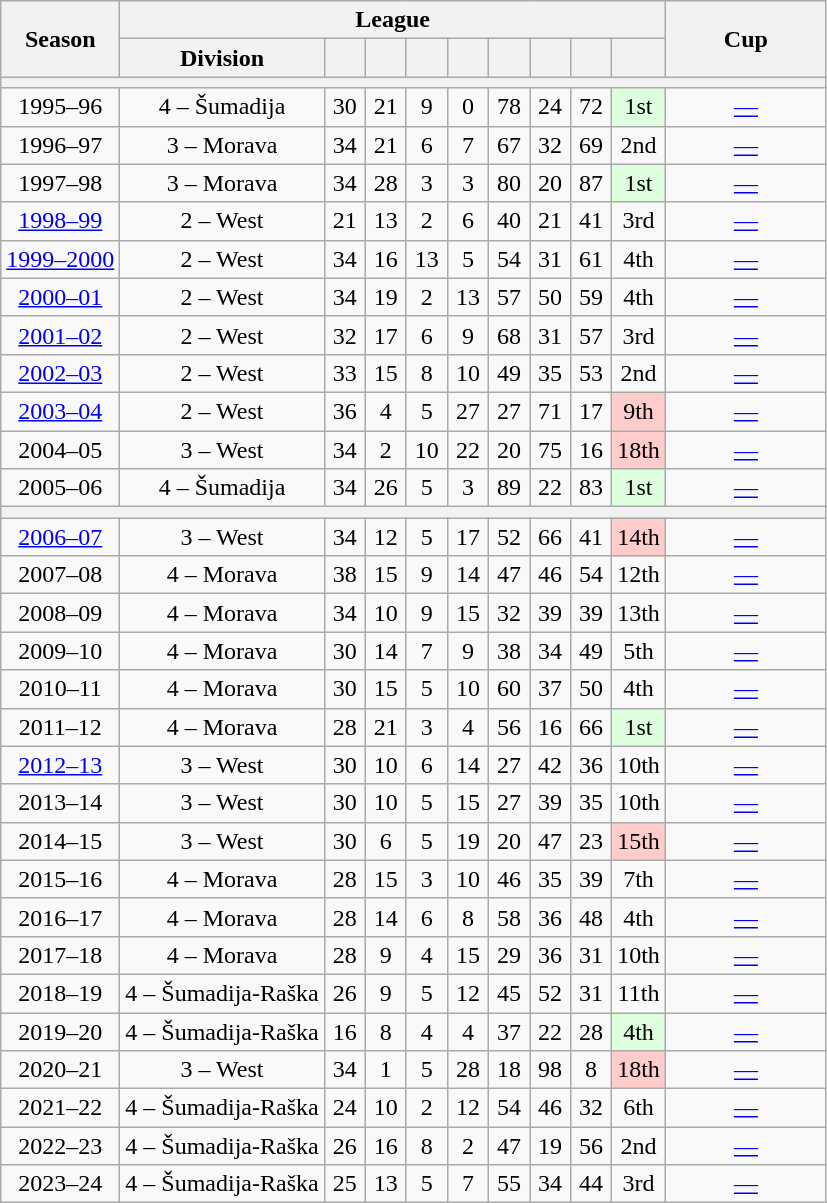<table class="wikitable sortable" style="text-align:center">
<tr>
<th rowspan="2">Season</th>
<th colspan="9">League</th>
<th rowspan="2" width="100">Cup</th>
</tr>
<tr>
<th>Division</th>
<th width="20"></th>
<th width="20"></th>
<th width="20"></th>
<th width="20"></th>
<th width="20"></th>
<th width="20"></th>
<th width="20"></th>
<th width="20"></th>
</tr>
<tr>
<th colspan="11"></th>
</tr>
<tr>
<td>1995–96</td>
<td>4 – Šumadija</td>
<td>30</td>
<td>21</td>
<td>9</td>
<td>0</td>
<td>78</td>
<td>24</td>
<td>72</td>
<td style="background-color:#DFD">1st</td>
<td><a href='#'>—</a></td>
</tr>
<tr>
<td>1996–97</td>
<td>3 – Morava</td>
<td>34</td>
<td>21</td>
<td>6</td>
<td>7</td>
<td>67</td>
<td>32</td>
<td>69</td>
<td>2nd</td>
<td><a href='#'>—</a></td>
</tr>
<tr>
<td>1997–98</td>
<td>3 – Morava</td>
<td>34</td>
<td>28</td>
<td>3</td>
<td>3</td>
<td>80</td>
<td>20</td>
<td>87</td>
<td style="background-color:#DFD">1st</td>
<td><a href='#'>—</a></td>
</tr>
<tr>
<td><a href='#'>1998–99</a></td>
<td>2 – West</td>
<td>21</td>
<td>13</td>
<td>2</td>
<td>6</td>
<td>40</td>
<td>21</td>
<td>41</td>
<td>3rd</td>
<td><a href='#'>—</a></td>
</tr>
<tr>
<td><a href='#'>1999–2000</a></td>
<td>2 – West</td>
<td>34</td>
<td>16</td>
<td>13</td>
<td>5</td>
<td>54</td>
<td>31</td>
<td>61</td>
<td>4th</td>
<td><a href='#'>—</a></td>
</tr>
<tr>
<td><a href='#'>2000–01</a></td>
<td>2 – West</td>
<td>34</td>
<td>19</td>
<td>2</td>
<td>13</td>
<td>57</td>
<td>50</td>
<td>59</td>
<td>4th</td>
<td><a href='#'>—</a></td>
</tr>
<tr>
<td><a href='#'>2001–02</a></td>
<td>2 – West</td>
<td>32</td>
<td>17</td>
<td>6</td>
<td>9</td>
<td>68</td>
<td>31</td>
<td>57</td>
<td>3rd</td>
<td><a href='#'>—</a></td>
</tr>
<tr>
<td><a href='#'>2002–03</a></td>
<td>2 – West</td>
<td>33</td>
<td>15</td>
<td>8</td>
<td>10</td>
<td>49</td>
<td>35</td>
<td>53</td>
<td>2nd</td>
<td><a href='#'>—</a></td>
</tr>
<tr>
<td><a href='#'>2003–04</a></td>
<td>2 – West</td>
<td>36</td>
<td>4</td>
<td>5</td>
<td>27</td>
<td>27</td>
<td>71</td>
<td>17</td>
<td style="background-color:#FCC">9th</td>
<td><a href='#'>—</a></td>
</tr>
<tr>
<td>2004–05</td>
<td>3 – West</td>
<td>34</td>
<td>2</td>
<td>10</td>
<td>22</td>
<td>20</td>
<td>75</td>
<td>16</td>
<td style="background-color:#FCC">18th</td>
<td><a href='#'>—</a></td>
</tr>
<tr>
<td>2005–06</td>
<td>4 – Šumadija</td>
<td>34</td>
<td>26</td>
<td>5</td>
<td>3</td>
<td>89</td>
<td>22</td>
<td>83</td>
<td style="background-color:#DFD">1st</td>
<td><a href='#'>—</a></td>
</tr>
<tr>
<th colspan="11"></th>
</tr>
<tr>
<td><a href='#'>2006–07</a></td>
<td>3 – West</td>
<td>34</td>
<td>12</td>
<td>5</td>
<td>17</td>
<td>52</td>
<td>66</td>
<td>41</td>
<td style="background-color:#FCC">14th</td>
<td><a href='#'>—</a></td>
</tr>
<tr>
<td>2007–08</td>
<td>4 – Morava</td>
<td>38</td>
<td>15</td>
<td>9</td>
<td>14</td>
<td>47</td>
<td>46</td>
<td>54</td>
<td>12th</td>
<td><a href='#'>—</a></td>
</tr>
<tr>
<td>2008–09</td>
<td>4 – Morava</td>
<td>34</td>
<td>10</td>
<td>9</td>
<td>15</td>
<td>32</td>
<td>39</td>
<td>39</td>
<td>13th</td>
<td><a href='#'>—</a></td>
</tr>
<tr>
<td>2009–10</td>
<td>4 – Morava</td>
<td>30</td>
<td>14</td>
<td>7</td>
<td>9</td>
<td>38</td>
<td>34</td>
<td>49</td>
<td>5th</td>
<td><a href='#'>—</a></td>
</tr>
<tr>
<td>2010–11</td>
<td>4 – Morava</td>
<td>30</td>
<td>15</td>
<td>5</td>
<td>10</td>
<td>60</td>
<td>37</td>
<td>50</td>
<td>4th</td>
<td><a href='#'>—</a></td>
</tr>
<tr>
<td>2011–12</td>
<td>4 – Morava</td>
<td>28</td>
<td>21</td>
<td>3</td>
<td>4</td>
<td>56</td>
<td>16</td>
<td>66</td>
<td style="background-color:#DFD">1st</td>
<td><a href='#'>—</a></td>
</tr>
<tr>
<td><a href='#'>2012–13</a></td>
<td>3 – West</td>
<td>30</td>
<td>10</td>
<td>6</td>
<td>14</td>
<td>27</td>
<td>42</td>
<td>36</td>
<td>10th</td>
<td><a href='#'>—</a></td>
</tr>
<tr>
<td>2013–14</td>
<td>3 – West</td>
<td>30</td>
<td>10</td>
<td>5</td>
<td>15</td>
<td>27</td>
<td>39</td>
<td>35</td>
<td>10th</td>
<td><a href='#'>—</a></td>
</tr>
<tr>
<td>2014–15</td>
<td>3 – West</td>
<td>30</td>
<td>6</td>
<td>5</td>
<td>19</td>
<td>20</td>
<td>47</td>
<td>23</td>
<td style="background-color:#FCC">15th</td>
<td><a href='#'>—</a></td>
</tr>
<tr>
<td>2015–16</td>
<td>4 – Morava</td>
<td>28</td>
<td>15</td>
<td>3</td>
<td>10</td>
<td>46</td>
<td>35</td>
<td>39</td>
<td>7th</td>
<td><a href='#'>—</a></td>
</tr>
<tr>
<td>2016–17</td>
<td>4 – Morava</td>
<td>28</td>
<td>14</td>
<td>6</td>
<td>8</td>
<td>58</td>
<td>36</td>
<td>48</td>
<td>4th</td>
<td><a href='#'>—</a></td>
</tr>
<tr>
<td>2017–18</td>
<td>4 – Morava</td>
<td>28</td>
<td>9</td>
<td>4</td>
<td>15</td>
<td>29</td>
<td>36</td>
<td>31</td>
<td>10th</td>
<td><a href='#'>—</a></td>
</tr>
<tr>
<td>2018–19</td>
<td>4 – Šumadija-Raška</td>
<td>26</td>
<td>9</td>
<td>5</td>
<td>12</td>
<td>45</td>
<td>52</td>
<td>31</td>
<td>11th</td>
<td><a href='#'>—</a></td>
</tr>
<tr>
<td>2019–20</td>
<td>4 – Šumadija-Raška</td>
<td>16</td>
<td>8</td>
<td>4</td>
<td>4</td>
<td>37</td>
<td>22</td>
<td>28</td>
<td style="background-color:#DFD">4th</td>
<td><a href='#'>—</a></td>
</tr>
<tr>
<td>2020–21</td>
<td>3 – West</td>
<td>34</td>
<td>1</td>
<td>5</td>
<td>28</td>
<td>18</td>
<td>98</td>
<td>8</td>
<td style="background-color:#FCC">18th</td>
<td><a href='#'>—</a></td>
</tr>
<tr>
<td>2021–22</td>
<td>4 – Šumadija-Raška</td>
<td>24</td>
<td>10</td>
<td>2</td>
<td>12</td>
<td>54</td>
<td>46</td>
<td>32</td>
<td>6th</td>
<td><a href='#'>—</a></td>
</tr>
<tr>
<td>2022–23</td>
<td>4 – Šumadija-Raška</td>
<td>26</td>
<td>16</td>
<td>8</td>
<td>2</td>
<td>47</td>
<td>19</td>
<td>56</td>
<td>2nd</td>
<td><a href='#'>—</a></td>
</tr>
<tr>
<td>2023–24</td>
<td>4 – Šumadija-Raška</td>
<td>25</td>
<td>13</td>
<td>5</td>
<td>7</td>
<td>55</td>
<td>34</td>
<td>44</td>
<td>3rd</td>
<td><a href='#'>—</a></td>
</tr>
</table>
